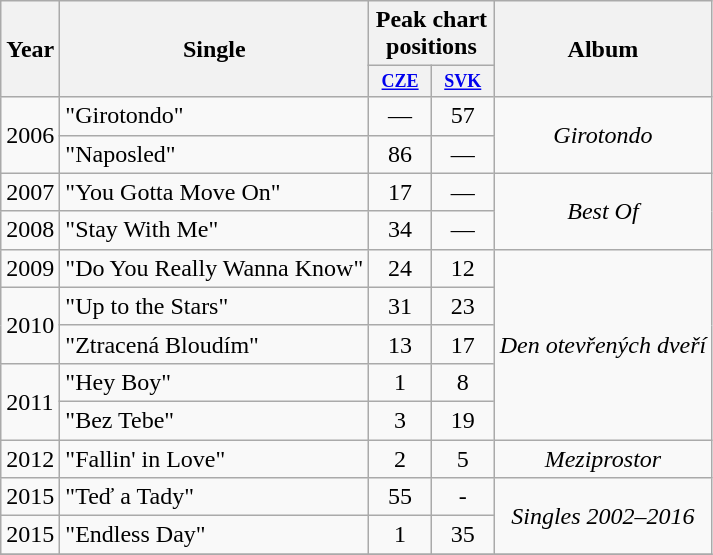<table class="wikitable" style="text-align:center;">
<tr>
<th rowspan="2">Year</th>
<th rowspan="2">Single</th>
<th colspan="2">Peak chart positions</th>
<th rowspan="2">Album</th>
</tr>
<tr style="font-size:normal;">
<th style="width:3em;font-size:75%;"><a href='#'>CZE</a><br></th>
<th style="width:3em;font-size:75%;"><a href='#'>SVK</a><br></th>
</tr>
<tr>
<td style="text-align:left;" rowspan="2">2006</td>
<td align="left">"Girotondo"</td>
<td>—</td>
<td>57</td>
<td rowspan="2"><em>Girotondo</em></td>
</tr>
<tr>
<td align="left">"Naposled"</td>
<td>86</td>
<td>—</td>
</tr>
<tr>
<td style="text-align:left;" rowspan="1">2007</td>
<td align="left">"You Gotta Move On"</td>
<td>17</td>
<td>—</td>
<td rowspan="2"><em>Best Of</em></td>
</tr>
<tr>
<td>2008</td>
<td align="left">"Stay With Me"</td>
<td>34</td>
<td>—</td>
</tr>
<tr>
<td>2009</td>
<td align="left">"Do You Really Wanna Know"</td>
<td>24</td>
<td>12</td>
<td rowspan="5"><em>Den otevřených dveří</em></td>
</tr>
<tr>
<td style="text-align:left;" rowspan="2">2010</td>
<td align="left">"Up to the Stars"</td>
<td>31</td>
<td>23</td>
</tr>
<tr>
<td align="left">"Ztracená Bloudím"</td>
<td>13</td>
<td>17</td>
</tr>
<tr>
<td style="text-align:left;" rowspan="2">2011</td>
<td align="left">"Hey Boy"</td>
<td>1</td>
<td>8</td>
</tr>
<tr>
<td align="left">"Bez Tebe"</td>
<td>3</td>
<td>19</td>
</tr>
<tr>
<td style="text-align:left;">2012</td>
<td align="left">"Fallin' in Love"</td>
<td>2</td>
<td>5</td>
<td rowspan="1"><em>Meziprostor</em></td>
</tr>
<tr>
<td style="text-align:left;">2015</td>
<td align="left">"Teď a Tady"</td>
<td>55</td>
<td>-</td>
<td rowspan="2"><em>Singles 2002–2016</em></td>
</tr>
<tr>
<td style="text-align:left;">2015</td>
<td align="left">"Endless Day"</td>
<td>1</td>
<td>35</td>
</tr>
<tr>
</tr>
</table>
